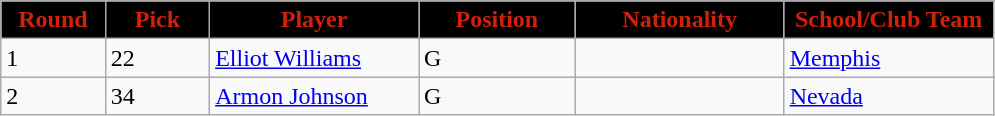<table class="wikitable sortable sortable">
<tr>
<th style="background:#000000; color:#D1210A"  width="10%">Round</th>
<th style="background:#000000; color:#D1210A"  width="10%">Pick</th>
<th style="background:#000000; color:#D1210A"  width="20%">Player</th>
<th style="background:#000000; color:#D1210A"  width="15%">Position</th>
<th style="background:#000000; color:#D1210A"  width="20%">Nationality</th>
<th style="background:#000000; color:#D1210A"  width="20%">School/Club Team</th>
</tr>
<tr>
<td>1</td>
<td>22</td>
<td><a href='#'>Elliot Williams</a></td>
<td>G</td>
<td></td>
<td><a href='#'>Memphis</a></td>
</tr>
<tr>
<td>2</td>
<td>34</td>
<td><a href='#'>Armon Johnson</a></td>
<td>G</td>
<td></td>
<td><a href='#'>Nevada</a></td>
</tr>
</table>
